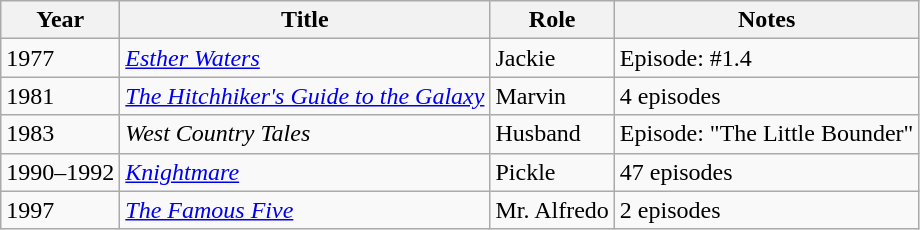<table class="wikitable sortable">
<tr>
<th>Year</th>
<th>Title</th>
<th>Role</th>
<th class="unsortable">Notes</th>
</tr>
<tr>
<td>1977</td>
<td><em><a href='#'>Esther Waters</a></em></td>
<td>Jackie</td>
<td>Episode: #1.4</td>
</tr>
<tr>
<td>1981</td>
<td><em><a href='#'>The Hitchhiker's Guide to the Galaxy</a></em></td>
<td>Marvin</td>
<td>4 episodes</td>
</tr>
<tr>
<td>1983</td>
<td><em>West Country Tales</em></td>
<td>Husband</td>
<td>Episode: "The Little Bounder"</td>
</tr>
<tr>
<td>1990–1992</td>
<td><em><a href='#'>Knightmare</a></em></td>
<td>Pickle</td>
<td>47 episodes</td>
</tr>
<tr>
<td>1997</td>
<td><em><a href='#'>The Famous Five</a></em></td>
<td>Mr. Alfredo</td>
<td>2 episodes</td>
</tr>
</table>
